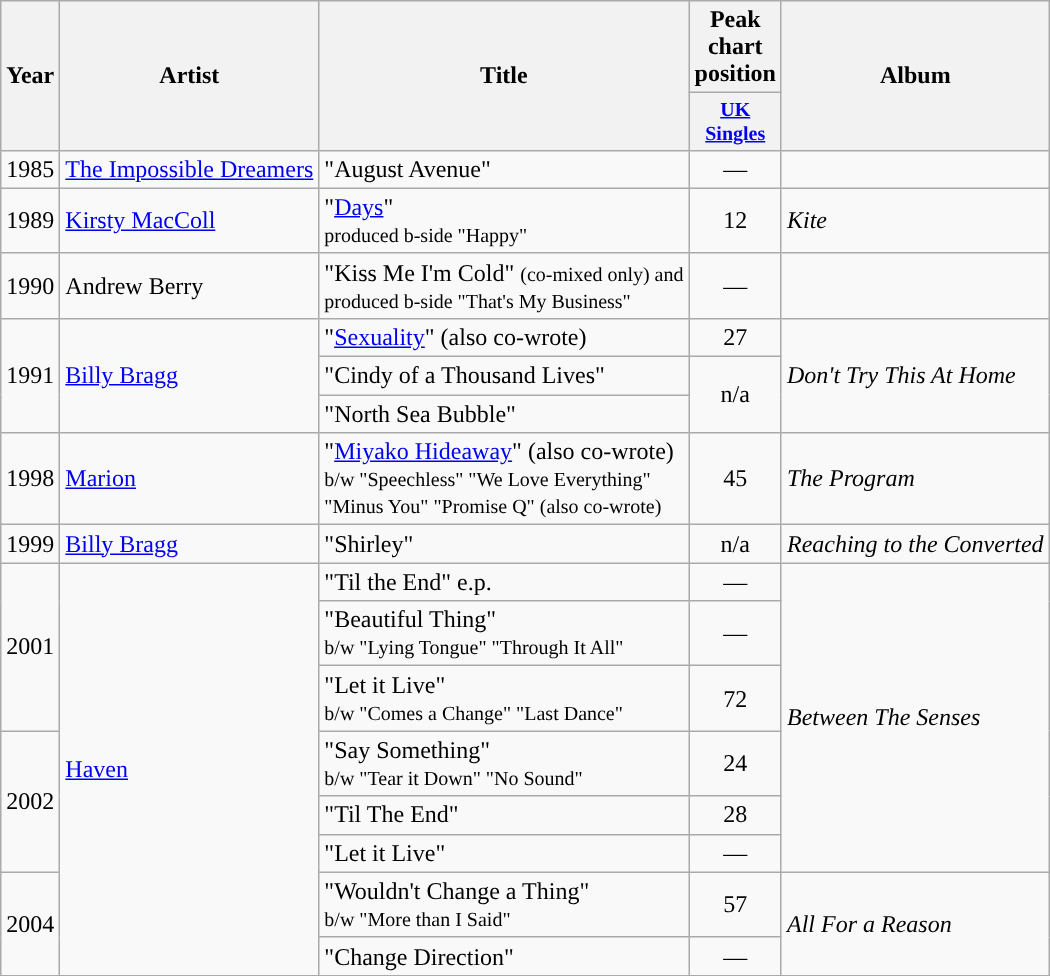<table class="wikitable" style="text-align:left">
<tr>
<th rowspan="2">Year</th>
<th rowspan="2">Artist</th>
<th rowspan="2">Title</th>
<th colspan="1">Peak chart position</th>
<th rowspan="2">Album</th>
</tr>
<tr style="font-size:smaller;">
<th width="35"><a href='#'>UK Singles</a></th>
</tr>
<tr>
<td>1985</td>
<td><a href='#'>The Impossible Dreamers</a></td>
<td>"August Avenue"</td>
<td style="text-align:center;">—</td>
<td></td>
</tr>
<tr>
<td>1989</td>
<td><a href='#'>Kirsty MacColl</a></td>
<td>"<a href='#'>Days</a>"<br><small>produced b-side "Happy"</small></td>
<td style="text-align:center;">12</td>
<td><em>Kite</em></td>
</tr>
<tr>
<td>1990</td>
<td>Andrew Berry</td>
<td>"Kiss Me I'm Cold" <small>(co-mixed only) and</small><br><small>produced b-side "That's My Business"</small></td>
<td style="text-align:center;">—</td>
<td></td>
</tr>
<tr>
<td rowspan="3">1991</td>
<td rowspan="3"><a href='#'>Billy Bragg</a></td>
<td>"<a href='#'>Sexuality</a>" (also co-wrote)</td>
<td style="text-align:center;">27</td>
<td rowspan="3"><em>Don't Try This At Home</em></td>
</tr>
<tr>
<td>"Cindy of a Thousand Lives"</td>
<td rowspan="2" style="text-align:center;">n/a</td>
</tr>
<tr>
<td>"North Sea Bubble"</td>
</tr>
<tr>
<td>1998</td>
<td><a href='#'>Marion</a></td>
<td>"<a href='#'>Miyako Hideaway</a>" (also co-wrote)<br><small>b/w "Speechless" "We Love Everything"<br>"Minus You" "Promise Q" (also co-wrote)</small></td>
<td style="text-align:center;">45</td>
<td><em>The Program</em></td>
</tr>
<tr>
<td>1999</td>
<td><a href='#'>Billy Bragg</a></td>
<td>"Shirley"</td>
<td style="text-align:center;">n/a</td>
<td><em>Reaching to the Converted</em></td>
</tr>
<tr>
<td rowspan="3">2001</td>
<td rowspan="8"><a href='#'>Haven</a></td>
<td>"Til the End" e.p.</td>
<td style="text-align:center;">—</td>
<td rowspan="6"><em>Between The Senses</em></td>
</tr>
<tr>
<td>"Beautiful Thing"<br><small>b/w "Lying Tongue" "Through It All"</small></td>
<td style="text-align:center;">—</td>
</tr>
<tr>
<td>"Let it Live"<br><small>b/w "Comes a Change" "Last Dance"</small></td>
<td style="text-align:center;">72</td>
</tr>
<tr>
<td rowspan="3">2002</td>
<td>"Say Something"<br><small>b/w "Tear it Down" "No Sound"</small></td>
<td style="text-align:center;">24</td>
</tr>
<tr>
<td>"Til The End"</td>
<td style="text-align:center;">28</td>
</tr>
<tr>
<td>"Let it Live"</td>
<td style="text-align:center;">—</td>
</tr>
<tr>
<td rowspan="2">2004</td>
<td>"Wouldn't Change a Thing"<br><small>b/w "More than I Said"</small></td>
<td style="text-align:center;">57</td>
<td rowspan="2"><em>All For a Reason</em></td>
</tr>
<tr>
<td>"Change Direction"</td>
<td style="text-align:center;">—</td>
</tr>
<tr>
</tr>
</table>
